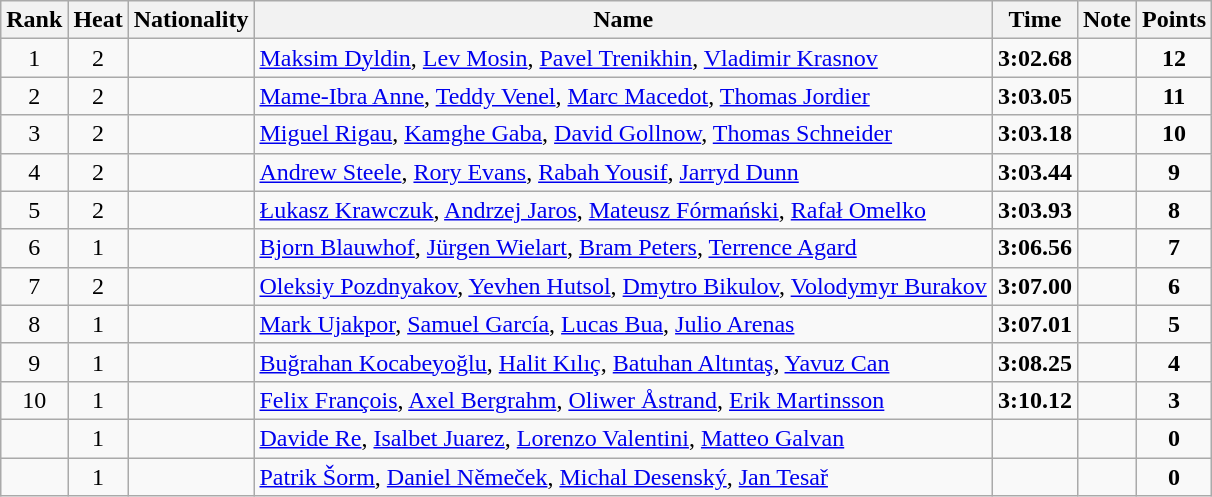<table class="wikitable sortable" style="text-align:center">
<tr>
<th>Rank</th>
<th>Heat</th>
<th>Nationality</th>
<th>Name</th>
<th>Time</th>
<th>Note</th>
<th>Points</th>
</tr>
<tr>
<td>1</td>
<td>2</td>
<td align=left></td>
<td align=left><a href='#'>Maksim Dyldin</a>, <a href='#'>Lev Mosin</a>, <a href='#'>Pavel Trenikhin</a>, <a href='#'>Vladimir Krasnov</a></td>
<td><strong>3:02.68</strong></td>
<td></td>
<td><strong>12</strong></td>
</tr>
<tr>
<td>2</td>
<td>2</td>
<td align=left></td>
<td align=left><a href='#'>Mame-Ibra Anne</a>, <a href='#'>Teddy Venel</a>, <a href='#'>Marc Macedot</a>, <a href='#'>Thomas Jordier</a></td>
<td><strong>3:03.05</strong></td>
<td></td>
<td><strong>11</strong></td>
</tr>
<tr>
<td>3</td>
<td>2</td>
<td align=left></td>
<td align=left><a href='#'>Miguel Rigau</a>, <a href='#'>Kamghe Gaba</a>, <a href='#'>David Gollnow</a>, <a href='#'>Thomas Schneider</a></td>
<td><strong>3:03.18</strong></td>
<td></td>
<td><strong>10</strong></td>
</tr>
<tr>
<td>4</td>
<td>2</td>
<td align=left></td>
<td align=left><a href='#'>Andrew Steele</a>, <a href='#'>Rory Evans</a>, <a href='#'>Rabah Yousif</a>, <a href='#'>Jarryd Dunn</a></td>
<td><strong>3:03.44</strong></td>
<td></td>
<td><strong>9</strong></td>
</tr>
<tr>
<td>5</td>
<td>2</td>
<td align=left></td>
<td align=left><a href='#'>Łukasz Krawczuk</a>, <a href='#'>Andrzej Jaros</a>, <a href='#'>Mateusz Fórmański</a>, <a href='#'>Rafał Omelko</a></td>
<td><strong>3:03.93</strong></td>
<td></td>
<td><strong>8</strong></td>
</tr>
<tr>
<td>6</td>
<td>1</td>
<td align=left></td>
<td align=left><a href='#'>Bjorn Blauwhof</a>, <a href='#'>Jürgen Wielart</a>, <a href='#'>Bram Peters</a>, <a href='#'>Terrence Agard</a></td>
<td><strong>3:06.56</strong></td>
<td></td>
<td><strong>7</strong></td>
</tr>
<tr>
<td>7</td>
<td>2</td>
<td align=left></td>
<td align=left><a href='#'>Oleksiy Pozdnyakov</a>, <a href='#'>Yevhen Hutsol</a>, <a href='#'>Dmytro Bikulov</a>, <a href='#'>Volodymyr Burakov</a></td>
<td><strong>3:07.00</strong></td>
<td></td>
<td><strong>6</strong></td>
</tr>
<tr>
<td>8</td>
<td>1</td>
<td align=left></td>
<td align=left><a href='#'>Mark Ujakpor</a>, <a href='#'>Samuel García</a>, <a href='#'>Lucas Bua</a>, <a href='#'>Julio Arenas</a></td>
<td><strong>3:07.01</strong></td>
<td></td>
<td><strong>5</strong></td>
</tr>
<tr>
<td>9</td>
<td>1</td>
<td align=left></td>
<td align=left><a href='#'>Buğrahan Kocabeyoğlu</a>, <a href='#'>Halit Kılıç</a>, <a href='#'>Batuhan Altıntaş</a>, <a href='#'>Yavuz Can</a></td>
<td><strong>3:08.25</strong></td>
<td></td>
<td><strong>4</strong></td>
</tr>
<tr>
<td>10</td>
<td>1</td>
<td align=left></td>
<td align=left><a href='#'>Felix François</a>, <a href='#'>Axel Bergrahm</a>, <a href='#'>Oliwer Åstrand</a>, <a href='#'>Erik Martinsson</a></td>
<td><strong>3:10.12</strong></td>
<td></td>
<td><strong>3</strong></td>
</tr>
<tr>
<td></td>
<td>1</td>
<td align=left></td>
<td align=left><a href='#'>Davide Re</a>, <a href='#'>Isalbet Juarez</a>, <a href='#'>Lorenzo Valentini</a>, <a href='#'>Matteo Galvan</a></td>
<td><strong></strong></td>
<td></td>
<td><strong>0</strong></td>
</tr>
<tr>
<td></td>
<td>1</td>
<td align=left></td>
<td align=left><a href='#'>Patrik Šorm</a>, <a href='#'>Daniel Němeček</a>, <a href='#'>Michal Desenský</a>, <a href='#'>Jan Tesař</a></td>
<td><strong></strong></td>
<td></td>
<td><strong>0</strong></td>
</tr>
</table>
